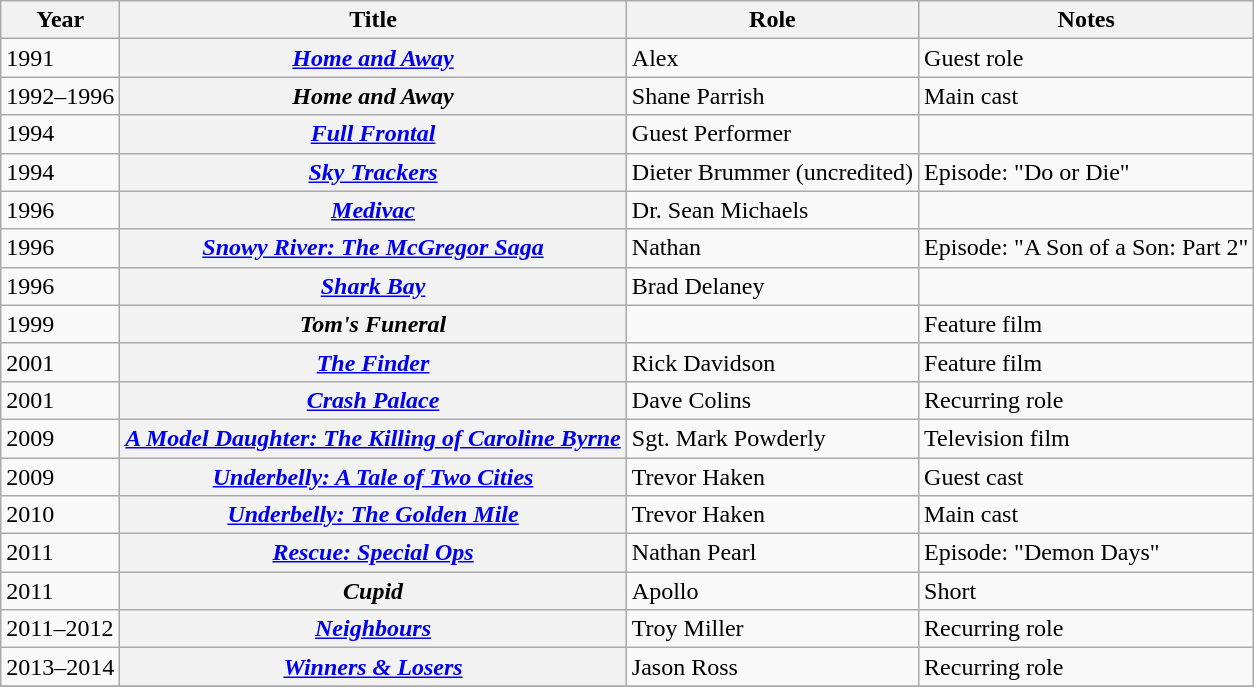<table class="wikitable plainrowheaders sortable">
<tr>
<th scope="col">Year</th>
<th scope="col">Title</th>
<th scope="col">Role</th>
<th class="unsortable">Notes</th>
</tr>
<tr>
<td>1991</td>
<th scope="row"><em><a href='#'>Home and Away</a></em></th>
<td>Alex</td>
<td>Guest role</td>
</tr>
<tr>
<td>1992–1996</td>
<th scope="row"><em>Home and Away</em></th>
<td>Shane Parrish</td>
<td>Main cast</td>
</tr>
<tr>
<td>1994</td>
<th scope="row"><em><a href='#'>Full Frontal</a></em></th>
<td>Guest Performer</td>
<td></td>
</tr>
<tr>
<td>1994</td>
<th scope="row"><em><a href='#'>Sky Trackers</a></em></th>
<td>Dieter Brummer (uncredited)</td>
<td>Episode: "Do or Die"</td>
</tr>
<tr>
<td>1996</td>
<th scope="row"><em><a href='#'>Medivac</a></em></th>
<td>Dr. Sean Michaels</td>
<td></td>
</tr>
<tr>
<td>1996</td>
<th scope="row"><em><a href='#'>Snowy River: The McGregor Saga</a></em></th>
<td>Nathan</td>
<td>Episode: "A Son of a Son: Part 2"</td>
</tr>
<tr>
<td>1996</td>
<th scope="row"><em><a href='#'>Shark Bay</a></em></th>
<td>Brad Delaney</td>
<td></td>
</tr>
<tr>
<td>1999</td>
<th scope="row"><em>Tom's Funeral</em></th>
<td></td>
<td>Feature film</td>
</tr>
<tr>
<td>2001</td>
<th scope="row"><em><a href='#'>The Finder</a></em></th>
<td>Rick Davidson</td>
<td>Feature film</td>
</tr>
<tr>
<td>2001</td>
<th scope="row"><em><a href='#'>Crash Palace</a></em></th>
<td>Dave Colins</td>
<td>Recurring role</td>
</tr>
<tr>
<td>2009</td>
<th scope="row"><em><a href='#'>A Model Daughter: The Killing of Caroline Byrne</a></em></th>
<td>Sgt. Mark Powderly</td>
<td>Television film</td>
</tr>
<tr>
<td>2009</td>
<th scope="row"><em><a href='#'>Underbelly: A Tale of Two Cities</a></em></th>
<td>Trevor Haken</td>
<td>Guest cast</td>
</tr>
<tr>
<td>2010</td>
<th scope="row"><em><a href='#'>Underbelly: The Golden Mile</a></em></th>
<td>Trevor Haken</td>
<td>Main cast</td>
</tr>
<tr>
<td>2011</td>
<th scope="row"><em><a href='#'>Rescue: Special Ops</a></em></th>
<td>Nathan Pearl</td>
<td>Episode: "Demon Days"</td>
</tr>
<tr>
<td>2011</td>
<th scope="row"><em>Cupid</em></th>
<td>Apollo</td>
<td>Short</td>
</tr>
<tr>
<td>2011–2012</td>
<th scope="row"><em><a href='#'>Neighbours</a></em></th>
<td>Troy Miller</td>
<td>Recurring role</td>
</tr>
<tr>
<td>2013–2014</td>
<th scope="row"><em><a href='#'>Winners & Losers</a></em></th>
<td>Jason Ross</td>
<td>Recurring role</td>
</tr>
<tr>
</tr>
</table>
